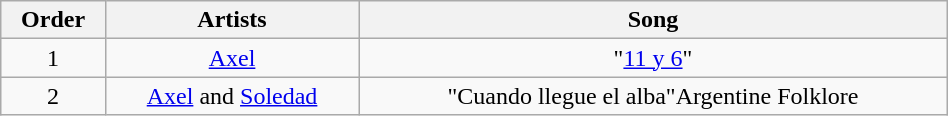<table class="wikitable" style="text-align:center; width:50%;">
<tr>
<th scope="col">Order</th>
<th scope="col">Artists</th>
<th scope="col">Song</th>
</tr>
<tr>
<td>1</td>
<td><a href='#'>Axel</a></td>
<td>"<a href='#'>11 y 6</a>"</td>
</tr>
<tr>
<td>2</td>
<td><a href='#'>Axel</a> and <a href='#'>Soledad</a></td>
<td>"Cuando llegue el alba"Argentine Folklore</td>
</tr>
</table>
